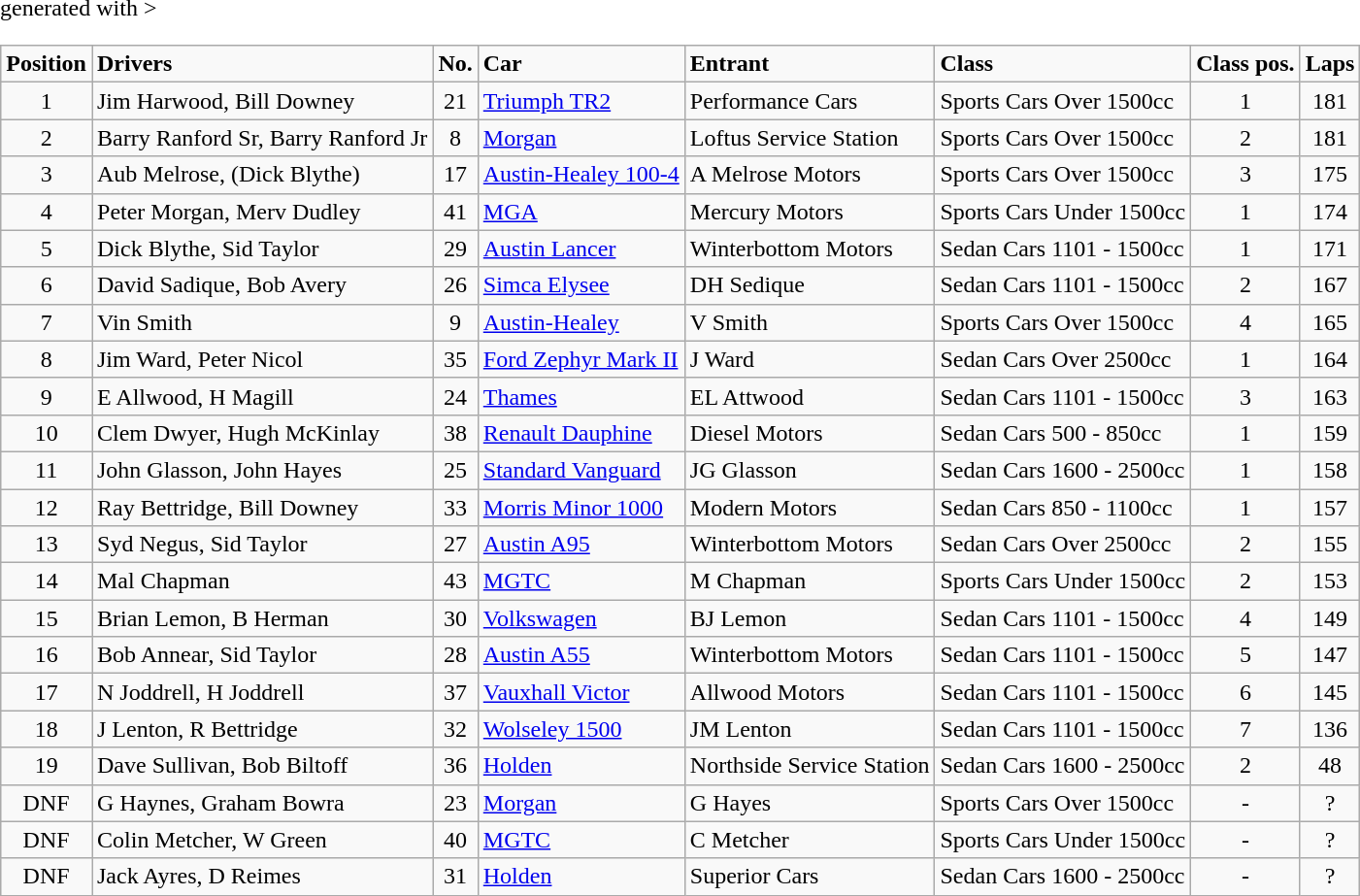<table class="wikitable" <hiddentext>generated with >
<tr>
<td style="font-weight:bold" align="center">Position</td>
<td style="font-weight:bold">Drivers</td>
<td style="font-weight:bold" align="center">No.</td>
<td style="font-weight:bold">Car</td>
<td style="font-weight:bold">Entrant</td>
<td style="font-weight:bold">Class</td>
<td style="font-weight:bold" align="center">Class pos.</td>
<td style="font-weight:bold" align="center">Laps</td>
</tr>
<tr>
<td align="center">1</td>
<td>Jim Harwood, Bill Downey</td>
<td align="center">21</td>
<td><a href='#'>Triumph TR2</a></td>
<td>Performance Cars</td>
<td>Sports Cars Over 1500cc</td>
<td align="center">1</td>
<td align="center">181</td>
</tr>
<tr>
<td align="center">2</td>
<td>Barry Ranford Sr, Barry Ranford Jr</td>
<td align="center">8</td>
<td><a href='#'>Morgan</a></td>
<td>Loftus Service Station</td>
<td>Sports Cars Over 1500cc</td>
<td align="center">2</td>
<td align="center">181</td>
</tr>
<tr>
<td align="center">3</td>
<td>Aub Melrose, (Dick Blythe)</td>
<td align="center">17</td>
<td><a href='#'>Austin-Healey 100-4</a></td>
<td>A Melrose Motors</td>
<td>Sports Cars Over 1500cc</td>
<td align="center">3</td>
<td align="center">175</td>
</tr>
<tr>
<td align="center">4</td>
<td>Peter Morgan, Merv Dudley</td>
<td align="center">41</td>
<td><a href='#'>MGA</a></td>
<td>Mercury Motors</td>
<td>Sports Cars Under 1500cc</td>
<td align="center">1</td>
<td align="center">174</td>
</tr>
<tr>
<td align="center">5</td>
<td>Dick Blythe, Sid Taylor</td>
<td align="center">29</td>
<td><a href='#'>Austin Lancer</a></td>
<td>Winterbottom Motors</td>
<td>Sedan Cars 1101 - 1500cc</td>
<td align="center">1</td>
<td align="center">171</td>
</tr>
<tr>
<td align="center">6</td>
<td>David Sadique, Bob Avery</td>
<td align="center">26</td>
<td><a href='#'>Simca Elysee</a></td>
<td>DH Sedique</td>
<td>Sedan Cars 1101 - 1500cc</td>
<td align="center">2</td>
<td align="center">167</td>
</tr>
<tr>
<td align="center">7</td>
<td>Vin Smith</td>
<td align="center">9</td>
<td><a href='#'>Austin-Healey</a></td>
<td>V Smith</td>
<td>Sports Cars Over 1500cc</td>
<td align="center">4</td>
<td align="center">165</td>
</tr>
<tr>
<td align="center">8</td>
<td>Jim Ward, Peter Nicol</td>
<td align="center">35</td>
<td><a href='#'>Ford Zephyr Mark II</a></td>
<td>J Ward</td>
<td>Sedan Cars Over 2500cc</td>
<td align="center">1</td>
<td align="center">164</td>
</tr>
<tr>
<td align="center">9</td>
<td>E Allwood, H Magill</td>
<td align="center">24</td>
<td><a href='#'>Thames</a></td>
<td>EL Attwood</td>
<td>Sedan Cars 1101 - 1500cc</td>
<td align="center">3</td>
<td align="center">163</td>
</tr>
<tr>
<td align="center">10</td>
<td>Clem Dwyer, Hugh McKinlay</td>
<td align="center">38</td>
<td><a href='#'>Renault Dauphine</a></td>
<td>Diesel Motors</td>
<td>Sedan Cars 500 - 850cc</td>
<td align="center">1</td>
<td align="center">159</td>
</tr>
<tr>
<td align="center">11</td>
<td>John Glasson, John Hayes</td>
<td align="center">25</td>
<td><a href='#'>Standard Vanguard</a></td>
<td>JG Glasson</td>
<td>Sedan Cars 1600 - 2500cc</td>
<td align="center">1</td>
<td align="center">158</td>
</tr>
<tr>
<td align="center">12</td>
<td>Ray Bettridge, Bill Downey</td>
<td align="center">33</td>
<td><a href='#'>Morris Minor 1000</a></td>
<td>Modern Motors</td>
<td>Sedan Cars 850 - 1100cc</td>
<td align="center">1</td>
<td align="center">157</td>
</tr>
<tr>
<td align="center">13</td>
<td>Syd Negus, Sid Taylor</td>
<td align="center">27</td>
<td><a href='#'>Austin A95</a></td>
<td>Winterbottom Motors</td>
<td>Sedan Cars Over 2500cc</td>
<td align="center">2</td>
<td align="center">155</td>
</tr>
<tr>
<td align="center">14</td>
<td>Mal Chapman</td>
<td align="center">43</td>
<td><a href='#'>MGTC</a></td>
<td>M Chapman</td>
<td>Sports Cars Under 1500cc</td>
<td align="center">2</td>
<td align="center">153</td>
</tr>
<tr>
<td align="center">15</td>
<td>Brian Lemon, B Herman</td>
<td align="center">30</td>
<td><a href='#'>Volkswagen</a></td>
<td>BJ Lemon</td>
<td>Sedan Cars 1101 - 1500cc</td>
<td align="center">4</td>
<td align="center">149</td>
</tr>
<tr>
<td align="center">16</td>
<td>Bob Annear, Sid Taylor</td>
<td align="center">28</td>
<td><a href='#'>Austin A55</a></td>
<td>Winterbottom Motors</td>
<td>Sedan Cars 1101 - 1500cc</td>
<td align="center">5</td>
<td align="center">147</td>
</tr>
<tr>
<td align="center">17</td>
<td>N Joddrell, H Joddrell</td>
<td align="center">37</td>
<td><a href='#'>Vauxhall Victor</a></td>
<td>Allwood Motors</td>
<td>Sedan Cars 1101 - 1500cc</td>
<td align="center">6</td>
<td align="center">145</td>
</tr>
<tr>
<td align="center">18</td>
<td>J Lenton, R Bettridge</td>
<td align="center">32</td>
<td><a href='#'>Wolseley 1500</a></td>
<td>JM Lenton</td>
<td>Sedan Cars 1101 - 1500cc</td>
<td align="center">7</td>
<td align="center">136</td>
</tr>
<tr>
<td align="center">19</td>
<td>Dave Sullivan, Bob Biltoff</td>
<td align="center">36</td>
<td><a href='#'>Holden</a></td>
<td>Northside Service Station</td>
<td>Sedan Cars 1600 - 2500cc</td>
<td align="center">2</td>
<td align="center">48</td>
</tr>
<tr>
<td align="center">DNF</td>
<td>G Haynes, Graham Bowra</td>
<td align="center">23</td>
<td><a href='#'>Morgan</a></td>
<td>G Hayes</td>
<td>Sports Cars Over 1500cc</td>
<td align="center">-</td>
<td align="center">?</td>
</tr>
<tr>
<td align="center">DNF</td>
<td>Colin Metcher, W Green</td>
<td align="center">40</td>
<td><a href='#'>MGTC</a></td>
<td>C Metcher</td>
<td>Sports Cars Under 1500cc</td>
<td align="center">-</td>
<td align="center">?</td>
</tr>
<tr>
<td align="center">DNF</td>
<td>Jack Ayres, D Reimes</td>
<td align="center">31</td>
<td><a href='#'>Holden</a></td>
<td>Superior Cars</td>
<td>Sedan Cars 1600 - 2500cc</td>
<td align="center">-</td>
<td align="center">?</td>
</tr>
</table>
